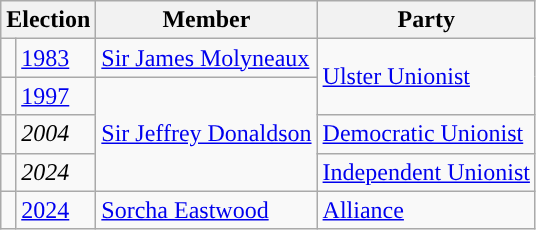<table class="wikitable">
<tr>
<th colspan="2">Election</th>
<th>Member</th>
<th>Party</th>
</tr>
<tr>
<td style="color:inherit;background-color: "></td>
<td><a href='#'>1983</a></td>
<td><a href='#'>Sir James Molyneaux</a></td>
<td rowspan="2"><a href='#'>Ulster Unionist</a></td>
</tr>
<tr>
<td style="color:inherit;background-color: "></td>
<td><a href='#'>1997</a></td>
<td rowspan="3"><a href='#'>Sir Jeffrey Donaldson</a></td>
</tr>
<tr>
<td style="color:inherit;background-color: "></td>
<td><em>2004</em></td>
<td><a href='#'>Democratic Unionist</a></td>
</tr>
<tr>
<td style="color:inherit;background-color: "></td>
<td><em>2024</em></td>
<td><a href='#'>Independent Unionist</a></td>
</tr>
<tr>
<td style="color:inherit;background-color: "></td>
<td><a href='#'>2024</a></td>
<td><a href='#'>Sorcha Eastwood</a></td>
<td><a href='#'>Alliance</a></td>
</tr>
</table>
